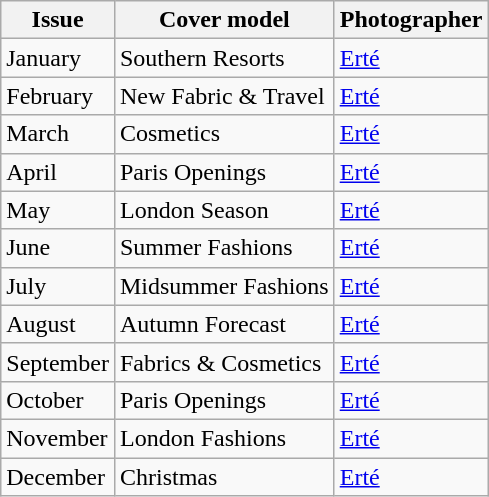<table class="sortable wikitable">
<tr>
<th>Issue</th>
<th>Cover model</th>
<th>Photographer</th>
</tr>
<tr>
<td>January</td>
<td>Southern Resorts</td>
<td><a href='#'>Erté</a></td>
</tr>
<tr>
<td>February</td>
<td>New Fabric & Travel</td>
<td><a href='#'>Erté</a></td>
</tr>
<tr>
<td>March</td>
<td>Cosmetics</td>
<td><a href='#'>Erté</a></td>
</tr>
<tr>
<td>April</td>
<td>Paris Openings</td>
<td><a href='#'>Erté</a></td>
</tr>
<tr>
<td>May</td>
<td>London Season</td>
<td><a href='#'>Erté</a></td>
</tr>
<tr>
<td>June</td>
<td>Summer Fashions</td>
<td><a href='#'>Erté</a></td>
</tr>
<tr>
<td>July</td>
<td>Midsummer Fashions</td>
<td><a href='#'>Erté</a></td>
</tr>
<tr>
<td>August</td>
<td>Autumn Forecast</td>
<td><a href='#'>Erté</a></td>
</tr>
<tr>
<td>September</td>
<td>Fabrics & Cosmetics</td>
<td><a href='#'>Erté</a></td>
</tr>
<tr>
<td>October</td>
<td>Paris Openings</td>
<td><a href='#'>Erté</a></td>
</tr>
<tr>
<td>November</td>
<td>London Fashions</td>
<td><a href='#'>Erté</a></td>
</tr>
<tr>
<td>December</td>
<td>Christmas</td>
<td><a href='#'>Erté</a></td>
</tr>
</table>
